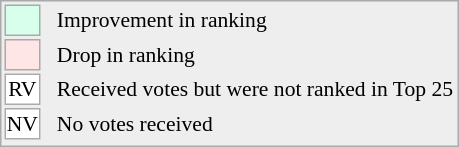<table align="right" style="font-size:90%; border:1px solid #aaaaaa; white-space:nowrap; background:#eeeeee;">
<tr>
<td style="background:#d8ffeb; width:20px; border:1px solid #aaaaaa;"> </td>
<td rowspan="5"> </td>
<td>Improvement in ranking</td>
</tr>
<tr>
<td style="background:#ffe6e6; width:20px; border:1px solid #aaaaaa;"> </td>
<td>Drop in ranking</td>
</tr>
<tr>
<td align="center" style="width:20px; border:1px solid #aaaaaa; background:white;">RV</td>
<td>Received votes but were not ranked in Top 25</td>
</tr>
<tr>
<td align="center" style="width:20px; border:1px solid #aaaaaa; background:white;">NV</td>
<td>No votes received</td>
</tr>
<tr>
</tr>
</table>
